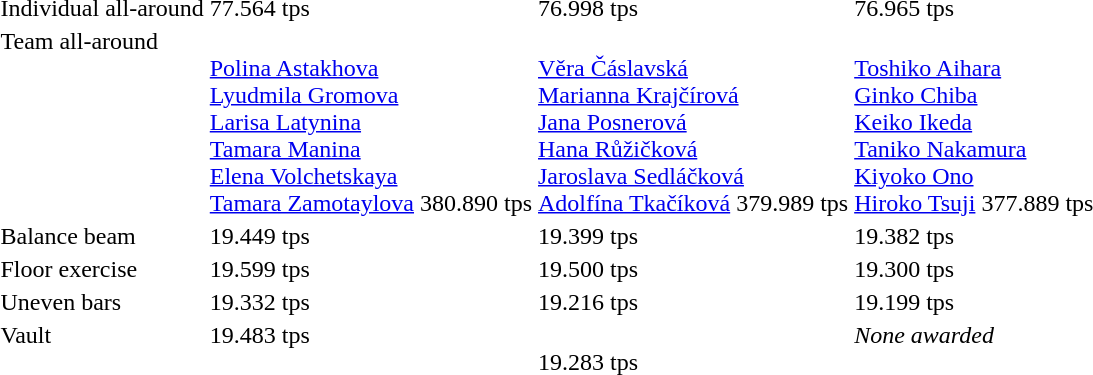<table>
<tr valign="top">
<td>Individual all-around<br></td>
<td> 77.564 tps</td>
<td> 76.998 tps</td>
<td> 76.965 tps</td>
</tr>
<tr valign="top">
<td>Team all-around<br></td>
<td><br><a href='#'>Polina Astakhova</a><br><a href='#'>Lyudmila Gromova</a><br><a href='#'>Larisa Latynina</a><br><a href='#'>Tamara Manina</a><br><a href='#'>Elena Volchetskaya</a><br><a href='#'>Tamara Zamotaylova</a>  380.890 tps</td>
<td><br><a href='#'>Věra Čáslavská</a><br><a href='#'>Marianna Krajčírová</a><br><a href='#'>Jana Posnerová</a><br><a href='#'>Hana Růžičková</a><br><a href='#'>Jaroslava Sedláčková</a><br><a href='#'>Adolfína Tkačíková</a> 379.989 tps</td>
<td><br><a href='#'>Toshiko Aihara</a><br><a href='#'>Ginko Chiba</a><br><a href='#'>Keiko Ikeda</a><br><a href='#'>Taniko Nakamura</a><br><a href='#'>Kiyoko Ono</a><br><a href='#'>Hiroko Tsuji</a> 377.889 tps</td>
</tr>
<tr>
<td>Balance beam<br></td>
<td> 19.449 tps</td>
<td> 19.399 tps</td>
<td> 19.382 tps</td>
</tr>
<tr>
<td>Floor exercise<br></td>
<td> 19.599 tps</td>
<td> 19.500 tps</td>
<td> 19.300 tps</td>
</tr>
<tr>
<td>Uneven bars<br></td>
<td> 19.332 tps</td>
<td> 19.216 tps</td>
<td> 19.199 tps</td>
</tr>
<tr valign="top">
<td>Vault <br></td>
<td> 19.483 tps</td>
<td> <br>  19.283 tps</td>
<td><em>None awarded</em></td>
</tr>
</table>
